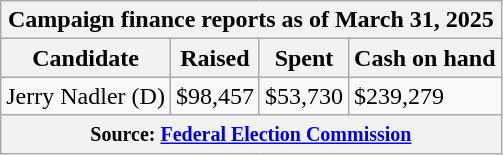<table class="wikitable sortable">
<tr>
<th colspan=4>Campaign finance reports as of March 31, 2025</th>
</tr>
<tr style="text-align:center;">
<th>Candidate</th>
<th>Raised</th>
<th>Spent</th>
<th>Cash on hand</th>
</tr>
<tr>
<td>Jerry Nadler (D)</td>
<td>$98,457</td>
<td>$53,730</td>
<td>$239,279</td>
</tr>
<tr>
<th colspan="4"><small>Source: <a href='#'>Federal Election Commission</a></small></th>
</tr>
</table>
